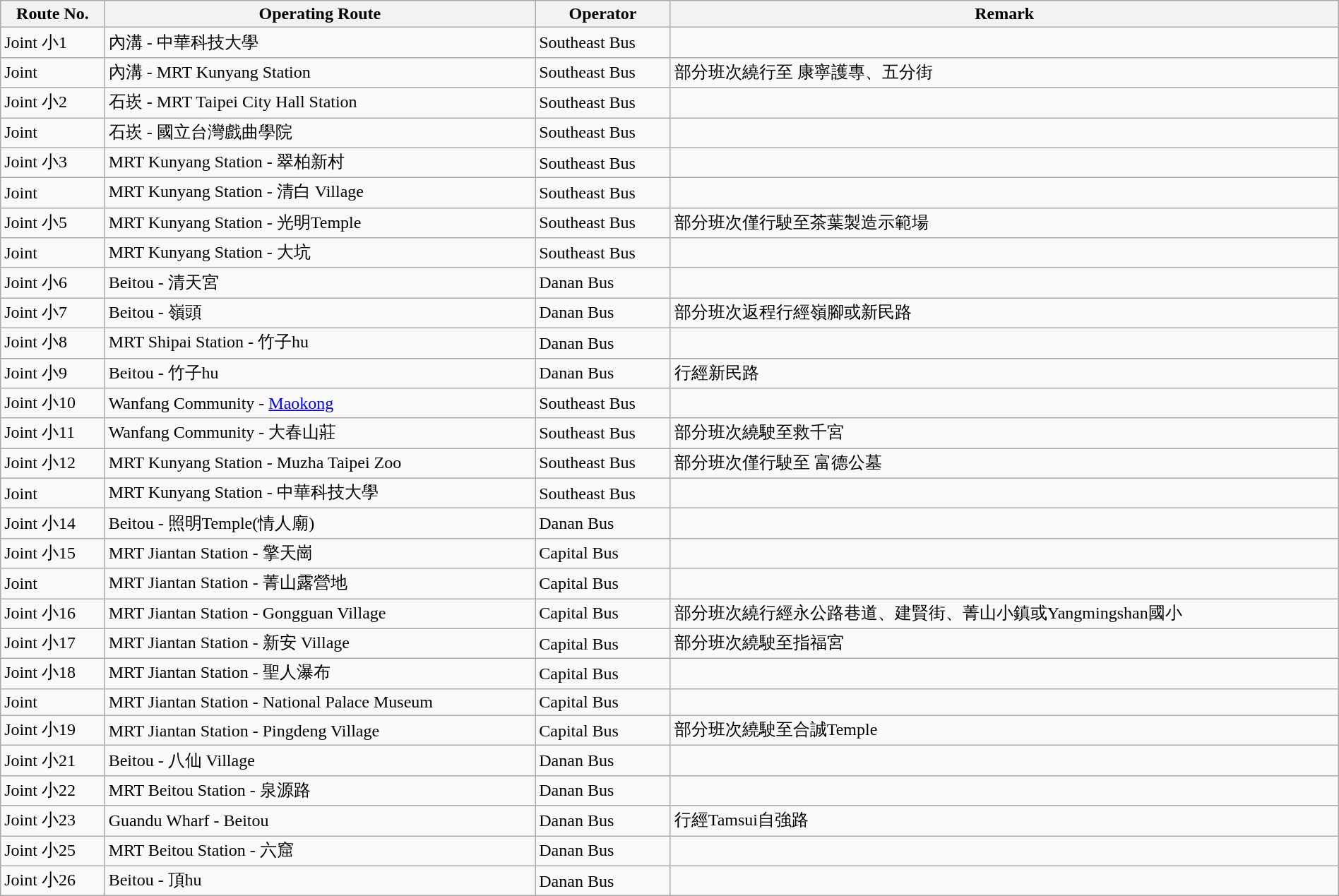<table class="wikitable"  style="width:100%; margin:auto;">
<tr>
<th>Route No.</th>
<th>Operating Route</th>
<th>Operator</th>
<th>Remark</th>
</tr>
<tr>
<td>Joint 小1</td>
<td>內溝 - 中華科技大學</td>
<td>Southeast Bus</td>
<td></td>
</tr>
<tr>
<td>Joint </td>
<td>內溝 - MRT Kunyang Station</td>
<td>Southeast Bus</td>
<td>部分班次繞行至 康寧護專、五分街</td>
</tr>
<tr>
<td>Joint 小2</td>
<td>石崁 - MRT Taipei City Hall Station</td>
<td>Southeast Bus</td>
<td></td>
</tr>
<tr>
<td>Joint </td>
<td>石崁 - 國立台灣戲曲學院</td>
<td>Southeast Bus</td>
<td></td>
</tr>
<tr>
<td>Joint 小3</td>
<td>MRT Kunyang Station - 翠柏新村</td>
<td>Southeast Bus</td>
<td></td>
</tr>
<tr>
<td>Joint </td>
<td>MRT Kunyang Station - 清白 Village</td>
<td>Southeast Bus</td>
<td></td>
</tr>
<tr>
<td>Joint 小5</td>
<td>MRT Kunyang Station - 光明Temple</td>
<td>Southeast Bus</td>
<td>部分班次僅行駛至茶葉製造示範場</td>
</tr>
<tr>
<td>Joint </td>
<td>MRT Kunyang Station - 大坑</td>
<td>Southeast Bus</td>
<td></td>
</tr>
<tr>
<td>Joint 小6</td>
<td>Beitou - 清天宮</td>
<td>Danan Bus</td>
<td></td>
</tr>
<tr>
<td>Joint 小7</td>
<td>Beitou - 嶺頭</td>
<td>Danan Bus</td>
<td>部分班次返程行經嶺腳或新民路</td>
</tr>
<tr>
<td>Joint 小8</td>
<td>MRT Shipai Station - 竹子hu</td>
<td>Danan Bus</td>
<td></td>
</tr>
<tr>
<td>Joint 小9</td>
<td>Beitou - 竹子hu</td>
<td>Danan Bus</td>
<td>行經新民路</td>
</tr>
<tr>
<td>Joint 小10</td>
<td>Wanfang Community - <a href='#'>Maokong</a></td>
<td>Southeast Bus</td>
<td></td>
</tr>
<tr>
<td>Joint 小11</td>
<td>Wanfang Community - 大春山莊</td>
<td>Southeast Bus</td>
<td>部分班次繞駛至救千宮</td>
</tr>
<tr>
<td>Joint 小12</td>
<td>MRT Kunyang Station - Muzha Taipei Zoo</td>
<td>Southeast Bus</td>
<td>部分班次僅行駛至 富德公墓</td>
</tr>
<tr>
<td>Joint </td>
<td>MRT Kunyang Station - 中華科技大學</td>
<td>Southeast Bus</td>
<td></td>
</tr>
<tr>
<td>Joint 小14</td>
<td>Beitou - 照明Temple(情人廟)</td>
<td>Danan Bus</td>
<td></td>
</tr>
<tr>
<td>Joint 小15</td>
<td>MRT Jiantan Station - 擎天崗</td>
<td>Capital Bus</td>
<td></td>
</tr>
<tr>
<td>Joint </td>
<td>MRT Jiantan Station - 菁山露營地</td>
<td>Capital Bus</td>
<td></td>
</tr>
<tr>
<td>Joint 小16</td>
<td>MRT Jiantan Station - Gongguan Village</td>
<td>Capital Bus</td>
<td>部分班次繞行經永公路巷道、建賢街、菁山小鎮或Yangmingshan國小</td>
</tr>
<tr>
<td>Joint 小17</td>
<td>MRT Jiantan Station - 新安 Village</td>
<td>Capital Bus</td>
<td>部分班次繞駛至指福宮</td>
</tr>
<tr>
<td>Joint 小18</td>
<td>MRT Jiantan Station - 聖人瀑布</td>
<td>Capital Bus</td>
<td></td>
</tr>
<tr>
<td>Joint </td>
<td>MRT Jiantan Station - National Palace Museum</td>
<td>Capital Bus</td>
<td></td>
</tr>
<tr>
<td>Joint 小19</td>
<td>MRT Jiantan Station - Pingdeng Village</td>
<td>Capital Bus</td>
<td>部分班次繞駛至合誠Temple</td>
</tr>
<tr>
<td>Joint 小21</td>
<td>Beitou - 八仙 Village</td>
<td>Danan Bus</td>
<td></td>
</tr>
<tr>
<td>Joint 小22</td>
<td>MRT Beitou Station - 泉源路</td>
<td>Danan Bus</td>
<td></td>
</tr>
<tr>
<td>Joint 小23</td>
<td>Guandu Wharf - Beitou</td>
<td>Danan Bus</td>
<td>行經Tamsui自強路</td>
</tr>
<tr>
<td>Joint 小25</td>
<td>MRT Beitou Station - 六窟</td>
<td>Danan Bus</td>
<td></td>
</tr>
<tr>
<td>Joint 小26</td>
<td>Beitou - 頂hu</td>
<td>Danan Bus</td>
<td></td>
</tr>
</table>
